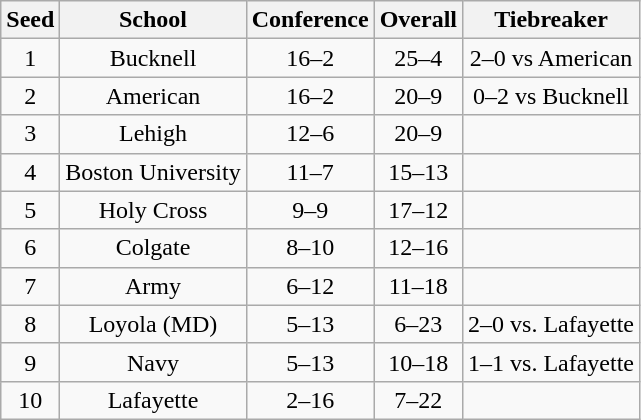<table class="wikitable" style="text-align:center">
<tr>
<th>Seed</th>
<th>School</th>
<th>Conference</th>
<th>Overall</th>
<th>Tiebreaker</th>
</tr>
<tr>
<td>1</td>
<td>Bucknell</td>
<td>16–2</td>
<td>25–4</td>
<td>2–0 vs American</td>
</tr>
<tr>
<td>2</td>
<td>American</td>
<td>16–2</td>
<td>20–9</td>
<td>0–2 vs Bucknell</td>
</tr>
<tr>
<td>3</td>
<td>Lehigh</td>
<td>12–6</td>
<td>20–9</td>
<td></td>
</tr>
<tr>
<td>4</td>
<td>Boston University</td>
<td>11–7</td>
<td>15–13</td>
<td></td>
</tr>
<tr>
<td>5</td>
<td>Holy Cross</td>
<td>9–9</td>
<td>17–12</td>
<td></td>
</tr>
<tr>
<td>6</td>
<td>Colgate</td>
<td>8–10</td>
<td>12–16</td>
<td></td>
</tr>
<tr>
<td>7</td>
<td>Army</td>
<td>6–12</td>
<td>11–18</td>
<td></td>
</tr>
<tr>
<td>8</td>
<td>Loyola (MD)</td>
<td>5–13</td>
<td>6–23</td>
<td>2–0 vs. Lafayette</td>
</tr>
<tr>
<td>9</td>
<td>Navy</td>
<td>5–13</td>
<td>10–18</td>
<td>1–1 vs. Lafayette</td>
</tr>
<tr>
<td>10</td>
<td>Lafayette</td>
<td>2–16</td>
<td>7–22</td>
<td></td>
</tr>
</table>
